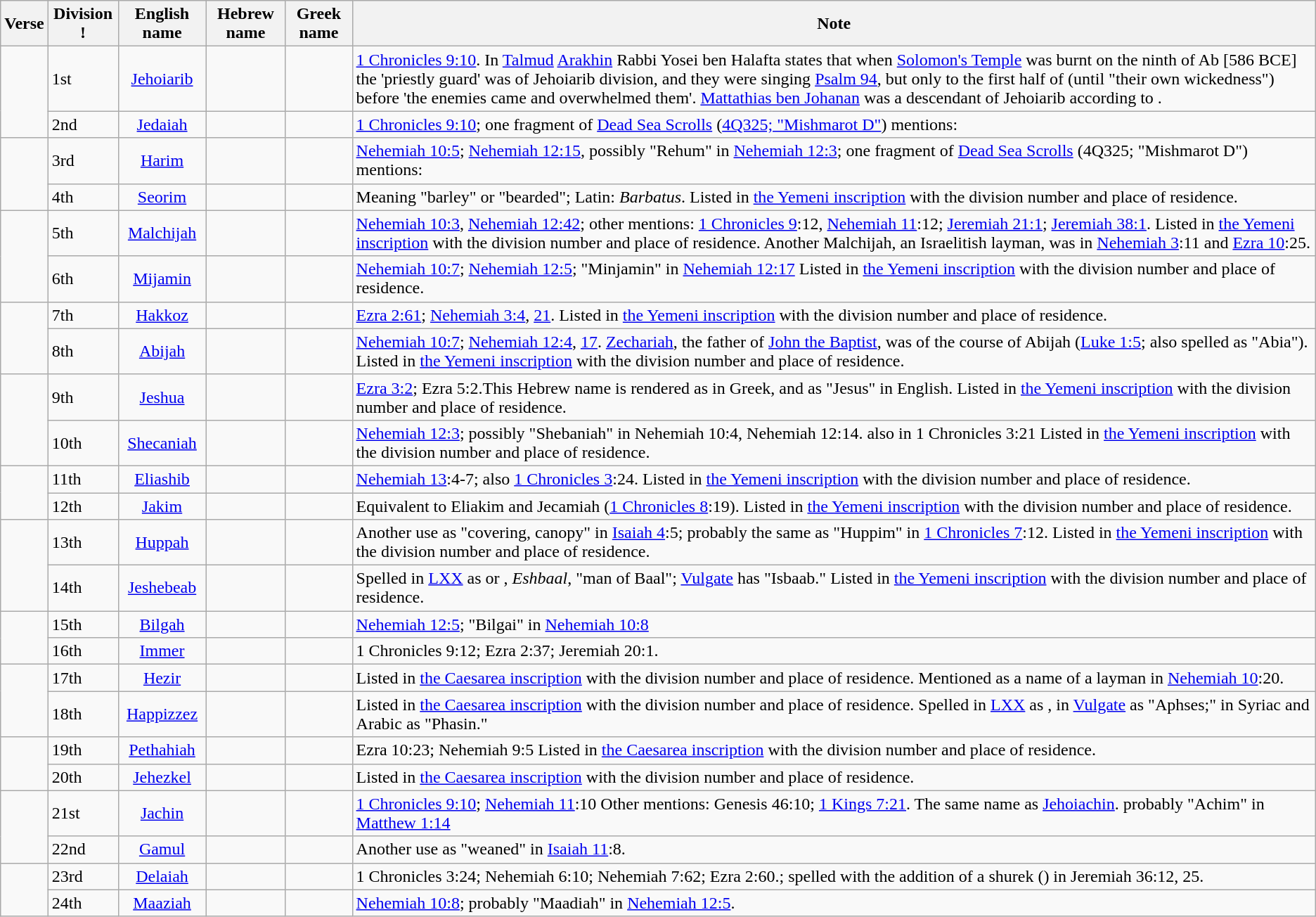<table class="wikitable">
<tr>
<th>Verse</th>
<th>Division !</th>
<th>English name</th>
<th>Hebrew name</th>
<th>Greek name</th>
<th>Note</th>
</tr>
<tr>
<td rowspan = "2"; align="center"></td>
<td>1st</td>
<td align="center"><a href='#'>Jehoiarib</a></td>
<td align="center"></td>
<td align="center"></td>
<td><a href='#'>1 Chronicles 9:10</a>. In <a href='#'>Talmud</a> <a href='#'>Arakhin</a>  Rabbi Yosei ben Halafta states that when <a href='#'>Solomon's Temple</a> was burnt on the ninth of Ab [586 BCE] the 'priestly guard' was of Jehoiarib division, and they were singing <a href='#'>Psalm 94</a>, but only to the first half of  (until "their own wickedness") before 'the enemies came and overwhelmed them'. <a href='#'>Mattathias ben Johanan</a> was a descendant of Jehoiarib according to .</td>
</tr>
<tr>
<td>2nd</td>
<td align="center"><a href='#'>Jedaiah</a></td>
<td align="center"></td>
<td align="center"></td>
<td><a href='#'>1 Chronicles 9:10</a>; one fragment of <a href='#'>Dead Sea Scrolls</a> (<a href='#'>4Q325; "Mishmarot D"</a>) mentions:<br></td>
</tr>
<tr>
<td rowspan = "2"; align="center"></td>
<td>3rd</td>
<td align="center"><a href='#'>Harim</a></td>
<td align="center"></td>
<td align="center"></td>
<td><a href='#'>Nehemiah 10:5</a>; <a href='#'>Nehemiah 12:15</a>, possibly "Rehum" in <a href='#'>Nehemiah 12:3</a>; one fragment of <a href='#'>Dead Sea Scrolls</a> (4Q325; "Mishmarot D") mentions:<br></td>
</tr>
<tr>
<td>4th</td>
<td align="center"><a href='#'>Seorim</a></td>
<td align="center"></td>
<td align="center"></td>
<td>Meaning "barley" or "bearded"; Latin: <em>Barbatus</em>. Listed in <a href='#'>the Yemeni inscription</a> with the division number and place of residence.</td>
</tr>
<tr>
<td rowspan = "2"; align="center"></td>
<td>5th</td>
<td align="center"><a href='#'>Malchijah</a></td>
<td align="center"></td>
<td align="center"></td>
<td><a href='#'>Nehemiah 10:3</a>, <a href='#'>Nehemiah 12:42</a>; other mentions: <a href='#'>1 Chronicles 9</a>:12, <a href='#'>Nehemiah 11</a>:12; <a href='#'>Jeremiah 21:1</a>; <a href='#'>Jeremiah 38:1</a>. Listed in <a href='#'>the Yemeni inscription</a> with the division number and place of residence. Another Malchijah, an Israelitish layman, was in <a href='#'>Nehemiah 3</a>:11 and <a href='#'>Ezra 10</a>:25.</td>
</tr>
<tr>
<td>6th</td>
<td align="center"><a href='#'>Mijamin</a></td>
<td align="center"></td>
<td align="center"></td>
<td><a href='#'>Nehemiah 10:7</a>; <a href='#'>Nehemiah 12:5</a>; "Minjamin" in <a href='#'>Nehemiah 12:17</a> Listed in <a href='#'>the Yemeni inscription</a> with the division number and place of residence.</td>
</tr>
<tr>
<td rowspan = "2"; align="center"></td>
<td>7th</td>
<td align="center"><a href='#'>Hakkoz</a></td>
<td align="center"></td>
<td align="center"></td>
<td><a href='#'>Ezra 2:61</a>; <a href='#'>Nehemiah 3:4</a>, <a href='#'>21</a>. Listed in <a href='#'>the Yemeni inscription</a> with the division number and place of residence.</td>
</tr>
<tr>
<td>8th</td>
<td align="center"><a href='#'>Abijah</a></td>
<td align="center"></td>
<td align="center"></td>
<td><a href='#'>Nehemiah 10:7</a>; <a href='#'>Nehemiah 12:4</a>, <a href='#'>17</a>. <a href='#'>Zechariah</a>, the father of <a href='#'>John the Baptist</a>, was of the course of Abijah (<a href='#'>Luke 1:5</a>; also spelled as "Abia"). Listed in <a href='#'>the Yemeni inscription</a> with the division number and place of residence.</td>
</tr>
<tr>
<td rowspan = "2"; align="center"></td>
<td>9th</td>
<td align="center"><a href='#'>Jeshua</a></td>
<td align="center"></td>
<td align="center"></td>
<td><a href='#'>Ezra 3:2</a>; Ezra 5:2.This Hebrew name is rendered as  in Greek, and as "Jesus" in English. Listed in <a href='#'>the Yemeni inscription</a> with the division number and place of residence.</td>
</tr>
<tr>
<td>10th</td>
<td align="center"><a href='#'>Shecaniah</a></td>
<td align="center"></td>
<td align="center"></td>
<td><a href='#'>Nehemiah 12:3</a>; possibly "Shebaniah" in Nehemiah 10:4, Nehemiah 12:14. also in 1 Chronicles 3:21 Listed in <a href='#'>the Yemeni inscription</a> with the division number and place of residence.</td>
</tr>
<tr>
<td rowspan = "2"; align="center"></td>
<td>11th</td>
<td align="center"><a href='#'>Eliashib</a></td>
<td align="center"></td>
<td align="center"></td>
<td><a href='#'>Nehemiah 13</a>:4-7; also <a href='#'>1 Chronicles 3</a>:24. Listed in <a href='#'>the Yemeni inscription</a> with the division number and place of residence.</td>
</tr>
<tr>
<td>12th</td>
<td align="center"><a href='#'>Jakim</a></td>
<td align="center"></td>
<td align="center"></td>
<td>Equivalent to Eliakim and Jecamiah (<a href='#'>1 Chronicles 8</a>:19). Listed in <a href='#'>the Yemeni inscription</a> with the division number and place of residence.</td>
</tr>
<tr>
<td rowspan = "2"; align="center"></td>
<td>13th</td>
<td align="center"><a href='#'>Huppah</a></td>
<td align="center"></td>
<td align="center"></td>
<td>Another use as "covering, canopy" in <a href='#'>Isaiah 4</a>:5; probably the same as "Huppim" in <a href='#'>1 Chronicles 7</a>:12. Listed in <a href='#'>the Yemeni inscription</a> with the division number and place of residence.</td>
</tr>
<tr>
<td>14th</td>
<td align="center"><a href='#'>Jeshebeab</a></td>
<td align="center"></td>
<td align="center"></td>
<td>Spelled in <a href='#'>LXX</a> as  or , <em>Eshbaal</em>, "man of Baal"; <a href='#'>Vulgate</a> has "Isbaab." Listed in <a href='#'>the Yemeni inscription</a> with the division number and place of residence.</td>
</tr>
<tr>
<td rowspan = "2"; align="center"></td>
<td>15th</td>
<td align="center"><a href='#'>Bilgah</a></td>
<td align="center"></td>
<td align="center"></td>
<td><a href='#'>Nehemiah 12:5</a>; "Bilgai" in <a href='#'>Nehemiah 10:8</a></td>
</tr>
<tr>
<td>16th</td>
<td align="center"><a href='#'>Immer</a></td>
<td align="center"></td>
<td align="center"></td>
<td>1 Chronicles 9:12; Ezra 2:37; Jeremiah 20:1.</td>
</tr>
<tr>
<td rowspan = "2"; align="center"></td>
<td>17th</td>
<td align="center"><a href='#'>Hezir</a></td>
<td align="center"></td>
<td align="center"></td>
<td>Listed in <a href='#'>the Caesarea inscription</a> with the division number and place of residence. Mentioned as a name of a layman in <a href='#'>Nehemiah 10</a>:20.</td>
</tr>
<tr>
<td>18th</td>
<td align="center"><a href='#'>Happizzez</a></td>
<td align="center"></td>
<td align="center"></td>
<td>Listed in <a href='#'>the Caesarea inscription</a> with the division number and place of residence. Spelled in <a href='#'>LXX</a> as , in <a href='#'>Vulgate</a> as "Aphses;" in Syriac and Arabic as "Phasin."</td>
</tr>
<tr>
<td rowspan = "2"; align="center"></td>
<td>19th</td>
<td align="center"><a href='#'>Pethahiah</a></td>
<td align="center"></td>
<td align="center"></td>
<td>Ezra 10:23; Nehemiah 9:5 Listed in <a href='#'>the Caesarea inscription</a> with the division number and place of residence.</td>
</tr>
<tr>
<td>20th</td>
<td align="center"><a href='#'>Jehezkel</a></td>
<td align="center"></td>
<td align="center"></td>
<td>Listed in <a href='#'>the Caesarea inscription</a> with the division number and place of residence.</td>
</tr>
<tr>
<td rowspan = "2"; align="center"></td>
<td>21st</td>
<td align="center"><a href='#'>Jachin</a></td>
<td align="center"></td>
<td align="center"></td>
<td><a href='#'>1 Chronicles 9:10</a>; <a href='#'>Nehemiah 11</a>:10 Other mentions: Genesis 46:10; <a href='#'>1 Kings 7:21</a>. The same name as <a href='#'>Jehoiachin</a>. probably "Achim" in <a href='#'>Matthew 1:14</a></td>
</tr>
<tr>
<td>22nd</td>
<td align="center"><a href='#'>Gamul</a></td>
<td align="center"></td>
<td align="center"></td>
<td>Another use as "weaned" in <a href='#'>Isaiah 11</a>:8.</td>
</tr>
<tr>
<td rowspan = "2"; align="center"></td>
<td>23rd</td>
<td align="center"><a href='#'>Delaiah</a></td>
<td align="center"></td>
<td align="center"></td>
<td>1 Chronicles 3:24; Nehemiah 6:10; Nehemiah 7:62; Ezra 2:60.; spelled with the addition of a shurek () in Jeremiah 36:12, 25.</td>
</tr>
<tr>
<td>24th</td>
<td align="center"><a href='#'>Maaziah</a></td>
<td align="center"></td>
<td align="center"></td>
<td><a href='#'>Nehemiah 10:8</a>; probably "Maadiah" in <a href='#'>Nehemiah 12:5</a>.</td>
</tr>
</table>
